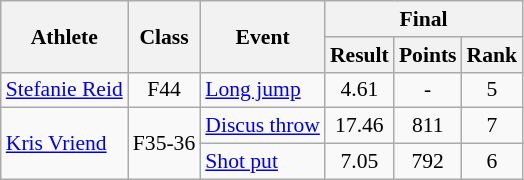<table class=wikitable style="font-size:90%">
<tr>
<th rowspan="2">Athlete</th>
<th rowspan="2">Class</th>
<th rowspan="2">Event</th>
<th colspan="3">Final</th>
</tr>
<tr>
<th>Result</th>
<th>Points</th>
<th>Rank</th>
</tr>
<tr>
<td><a href='#'>Stefanie Reid</a></td>
<td style="text-align:center;">F44</td>
<td><a href='#'>Long jump</a></td>
<td style="text-align:center;">4.61</td>
<td style="text-align:center;">-</td>
<td style="text-align:center;">5</td>
</tr>
<tr>
<td rowspan="2"><a href='#'>Kris Vriend</a></td>
<td rowspan="2" style="text-align:center;">F35-36</td>
<td><a href='#'>Discus throw</a></td>
<td style="text-align:center;">17.46</td>
<td style="text-align:center;">811</td>
<td style="text-align:center;">7</td>
</tr>
<tr>
<td><a href='#'>Shot put</a></td>
<td style="text-align:center;">7.05</td>
<td style="text-align:center;">792</td>
<td style="text-align:center;">6</td>
</tr>
</table>
